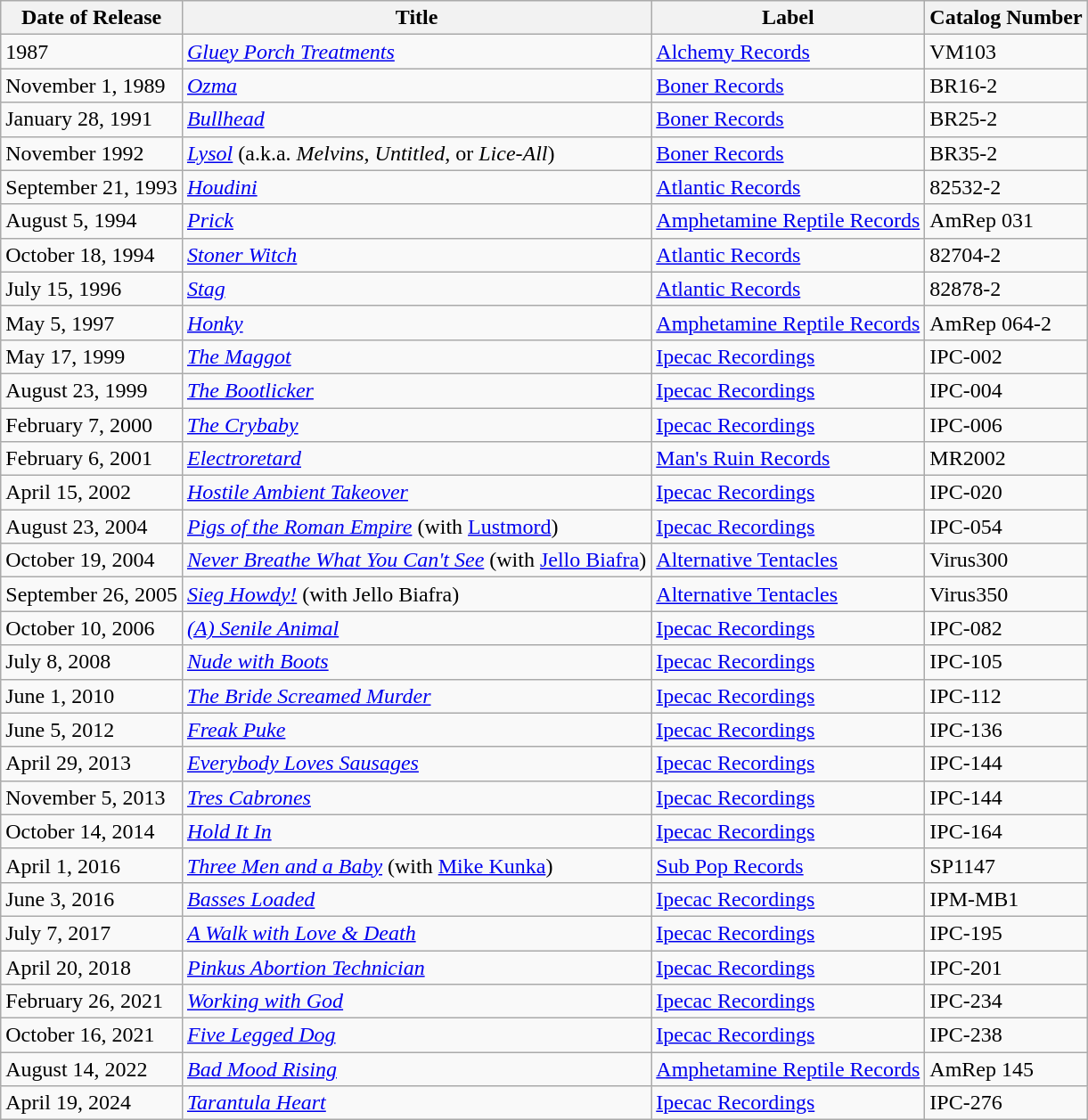<table class="wikitable">
<tr>
<th>Date of Release</th>
<th>Title</th>
<th>Label</th>
<th>Catalog Number</th>
</tr>
<tr>
<td>1987</td>
<td><em><a href='#'>Gluey Porch Treatments</a></em></td>
<td><a href='#'>Alchemy Records</a></td>
<td>VM103</td>
</tr>
<tr>
<td>November 1, 1989</td>
<td><em><a href='#'>Ozma</a></em></td>
<td><a href='#'>Boner Records</a></td>
<td>BR16-2</td>
</tr>
<tr>
<td>January 28, 1991</td>
<td><em><a href='#'>Bullhead</a></em></td>
<td><a href='#'>Boner Records</a></td>
<td>BR25-2</td>
</tr>
<tr>
<td>November 1992</td>
<td><em><a href='#'>Lysol</a></em> (a.k.a. <em>Melvins</em>, <em>Untitled</em>, or <em>Lice-All</em>)</td>
<td><a href='#'>Boner Records</a></td>
<td>BR35-2</td>
</tr>
<tr>
<td>September 21, 1993</td>
<td><em><a href='#'>Houdini</a></em></td>
<td><a href='#'>Atlantic Records</a></td>
<td>82532-2</td>
</tr>
<tr>
<td>August 5, 1994</td>
<td><em><a href='#'>Prick</a></em></td>
<td><a href='#'>Amphetamine Reptile Records</a></td>
<td>AmRep 031</td>
</tr>
<tr>
<td>October 18, 1994</td>
<td><em><a href='#'>Stoner Witch</a></em></td>
<td><a href='#'>Atlantic Records</a></td>
<td>82704-2</td>
</tr>
<tr>
<td>July 15, 1996</td>
<td><em><a href='#'>Stag</a></em></td>
<td><a href='#'>Atlantic Records</a></td>
<td>82878-2</td>
</tr>
<tr>
<td>May 5, 1997</td>
<td><em><a href='#'>Honky</a></em></td>
<td><a href='#'>Amphetamine Reptile Records</a></td>
<td>AmRep 064-2</td>
</tr>
<tr>
<td>May 17, 1999</td>
<td><em><a href='#'>The Maggot</a></em></td>
<td><a href='#'>Ipecac Recordings</a></td>
<td>IPC-002</td>
</tr>
<tr>
<td>August 23, 1999</td>
<td><em><a href='#'>The Bootlicker</a></em></td>
<td><a href='#'>Ipecac Recordings</a></td>
<td>IPC-004</td>
</tr>
<tr>
<td>February 7, 2000</td>
<td><em><a href='#'>The Crybaby</a></em></td>
<td><a href='#'>Ipecac Recordings</a></td>
<td>IPC-006</td>
</tr>
<tr>
<td>February 6, 2001</td>
<td><em><a href='#'>Electroretard</a></em></td>
<td><a href='#'>Man's Ruin Records</a></td>
<td>MR2002</td>
</tr>
<tr>
<td>April 15, 2002</td>
<td><em><a href='#'>Hostile Ambient Takeover</a></em></td>
<td><a href='#'>Ipecac Recordings</a></td>
<td>IPC-020</td>
</tr>
<tr>
<td>August 23, 2004</td>
<td><em><a href='#'>Pigs of the Roman Empire</a></em> (with <a href='#'>Lustmord</a>)</td>
<td><a href='#'>Ipecac Recordings</a></td>
<td>IPC-054</td>
</tr>
<tr>
<td>October 19, 2004</td>
<td><em><a href='#'>Never Breathe What You Can't See</a></em>  (with <a href='#'>Jello Biafra</a>)</td>
<td><a href='#'>Alternative Tentacles</a></td>
<td>Virus300</td>
</tr>
<tr>
<td>September 26, 2005</td>
<td><em><a href='#'>Sieg Howdy!</a></em> (with Jello Biafra)</td>
<td><a href='#'>Alternative Tentacles</a></td>
<td>Virus350</td>
</tr>
<tr>
<td>October 10, 2006</td>
<td><em><a href='#'>(A) Senile Animal</a></em></td>
<td><a href='#'>Ipecac Recordings</a></td>
<td>IPC-082</td>
</tr>
<tr>
<td>July 8, 2008</td>
<td><em><a href='#'>Nude with Boots</a></em></td>
<td><a href='#'>Ipecac Recordings</a></td>
<td>IPC-105</td>
</tr>
<tr>
<td>June 1, 2010</td>
<td><em><a href='#'>The Bride Screamed Murder</a></em></td>
<td><a href='#'>Ipecac Recordings</a></td>
<td>IPC-112</td>
</tr>
<tr>
<td>June 5, 2012</td>
<td><em><a href='#'>Freak Puke</a></em></td>
<td><a href='#'>Ipecac Recordings</a></td>
<td>IPC-136</td>
</tr>
<tr>
<td>April 29, 2013</td>
<td><em><a href='#'>Everybody Loves Sausages</a></em></td>
<td><a href='#'>Ipecac Recordings</a></td>
<td>IPC-144</td>
</tr>
<tr>
<td>November 5, 2013</td>
<td><em><a href='#'>Tres Cabrones</a></em></td>
<td><a href='#'>Ipecac Recordings</a></td>
<td>IPC-144</td>
</tr>
<tr>
<td>October 14, 2014</td>
<td><em><a href='#'>Hold It In</a></em></td>
<td><a href='#'>Ipecac Recordings</a></td>
<td>IPC-164</td>
</tr>
<tr>
<td>April 1, 2016</td>
<td><em><a href='#'>Three Men and a Baby</a></em> (with <a href='#'>Mike Kunka</a>)</td>
<td><a href='#'>Sub Pop Records</a></td>
<td>SP1147</td>
</tr>
<tr>
<td>June 3, 2016</td>
<td><em><a href='#'>Basses Loaded</a></em></td>
<td><a href='#'>Ipecac Recordings</a></td>
<td>IPM-MB1</td>
</tr>
<tr>
<td>July 7, 2017</td>
<td><em><a href='#'>A Walk with Love & Death</a></em></td>
<td><a href='#'>Ipecac Recordings</a></td>
<td>IPC-195</td>
</tr>
<tr>
<td>April 20, 2018</td>
<td><em><a href='#'>Pinkus Abortion Technician</a></em></td>
<td><a href='#'>Ipecac Recordings</a></td>
<td>IPC-201</td>
</tr>
<tr>
<td>February 26, 2021</td>
<td><em><a href='#'>Working with God</a></em></td>
<td><a href='#'>Ipecac Recordings</a></td>
<td>IPC-234</td>
</tr>
<tr>
<td>October 16, 2021</td>
<td><em><a href='#'>Five Legged Dog</a></em></td>
<td><a href='#'>Ipecac Recordings</a></td>
<td>IPC-238</td>
</tr>
<tr>
<td>August 14, 2022</td>
<td><em><a href='#'>Bad Mood Rising</a></em></td>
<td><a href='#'>Amphetamine Reptile Records</a></td>
<td>AmRep 145</td>
</tr>
<tr>
<td>April 19, 2024</td>
<td><em><a href='#'>Tarantula Heart</a></em></td>
<td><a href='#'>Ipecac Recordings</a></td>
<td>IPC-276</td>
</tr>
</table>
